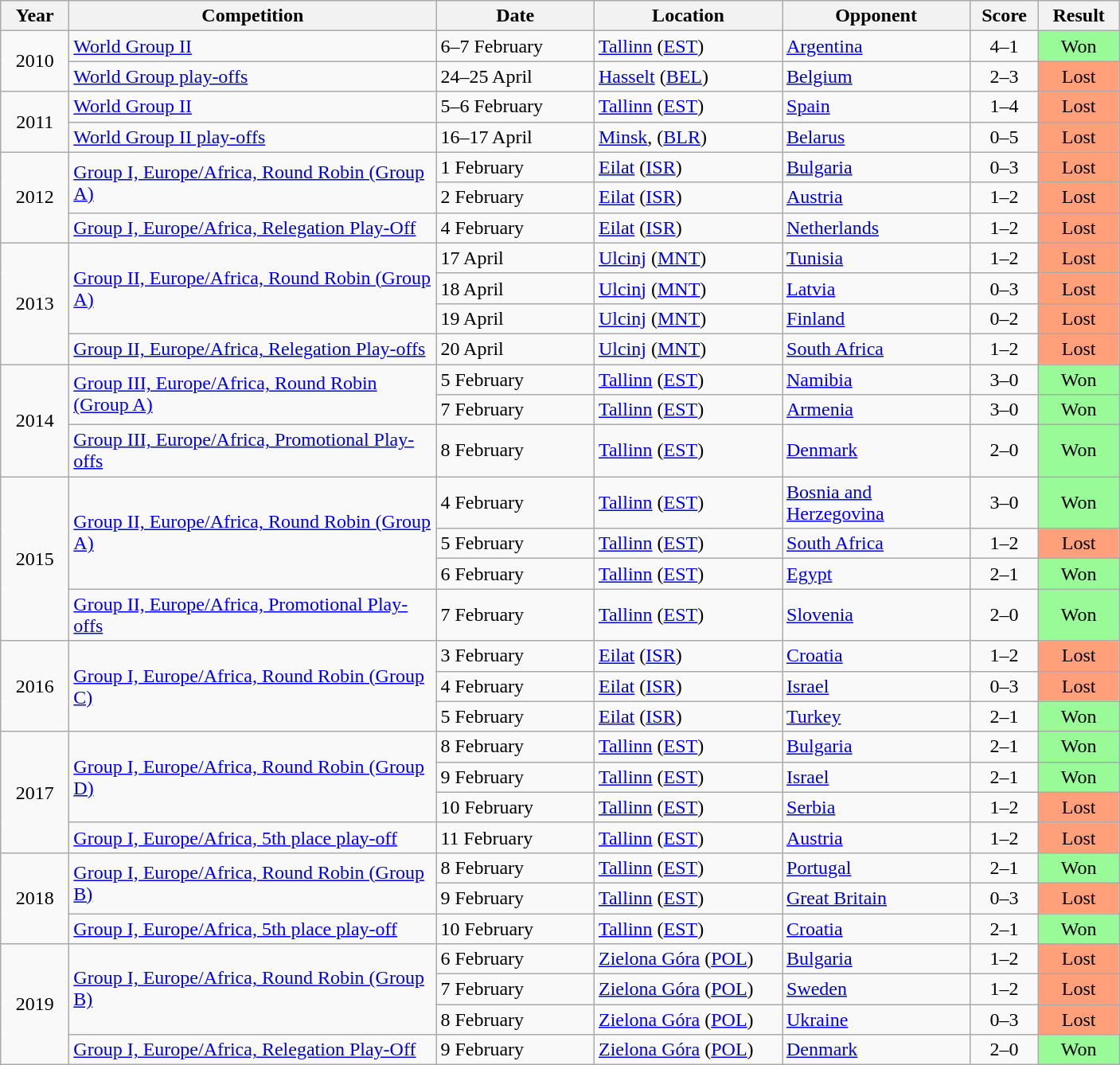<table class="wikitable collapsible collapsed">
<tr>
<th width="50">Year</th>
<th width="300">Competition</th>
<th width="125">Date</th>
<th width="150">Location</th>
<th width="150">Opponent</th>
<th width="50">Score</th>
<th width="60">Result</th>
</tr>
<tr>
<td align="center" rowspan="2">2010</td>
<td><a href='#'>World Group II</a></td>
<td>6–7 February</td>
<td><a href='#'>Tallinn</a> (<a href='#'>EST</a>)</td>
<td> <a href='#'>Argentina</a></td>
<td align="center">4–1</td>
<td align="center" bgcolor="#98FB98">Won</td>
</tr>
<tr>
<td><a href='#'>World Group play-offs</a></td>
<td>24–25 April</td>
<td><a href='#'>Hasselt</a> (<a href='#'>BEL</a>)</td>
<td> <a href='#'>Belgium</a></td>
<td align="center">2–3</td>
<td align="center" bgcolor="FFA07A">Lost</td>
</tr>
<tr>
<td align="center" rowspan="2">2011</td>
<td><a href='#'>World Group II</a></td>
<td>5–6 February</td>
<td><a href='#'>Tallinn</a> (<a href='#'>EST</a>)</td>
<td> <a href='#'>Spain</a></td>
<td align="center">1–4</td>
<td align="center" bgcolor="FFA07A">Lost</td>
</tr>
<tr>
<td><a href='#'>World Group II play-offs</a></td>
<td>16–17 April</td>
<td><a href='#'>Minsk</a>, (<a href='#'>BLR</a>)</td>
<td> <a href='#'>Belarus</a></td>
<td align="center">0–5</td>
<td align="center" bgcolor="FFA07A">Lost</td>
</tr>
<tr>
<td align="center" rowspan="3">2012</td>
<td align="left" rowspan="2"><a href='#'>Group I, Europe/Africa, Round Robin (Group A)</a></td>
<td>1 February</td>
<td><a href='#'>Eilat</a> (<a href='#'>ISR</a>)</td>
<td> <a href='#'>Bulgaria</a></td>
<td align="center">0–3</td>
<td align="center" bgcolor="FFA07A">Lost</td>
</tr>
<tr>
<td>2 February</td>
<td><a href='#'>Eilat</a> (<a href='#'>ISR</a>)</td>
<td> <a href='#'>Austria</a></td>
<td align="center">1–2</td>
<td align="center" bgcolor="FFA07A">Lost</td>
</tr>
<tr>
<td><a href='#'>Group I, Europe/Africa, Relegation Play-Off</a></td>
<td>4 February</td>
<td><a href='#'>Eilat</a> (<a href='#'>ISR</a>)</td>
<td> <a href='#'>Netherlands</a></td>
<td align="center">1–2</td>
<td align="center" bgcolor="FFA07A">Lost</td>
</tr>
<tr>
<td align="center" rowspan="4">2013</td>
<td align="left" rowspan="3"><a href='#'>Group II, Europe/Africa, Round Robin (Group A)</a></td>
<td>17 April</td>
<td><a href='#'>Ulcinj</a> (<a href='#'>MNT</a>)</td>
<td> <a href='#'>Tunisia</a></td>
<td align="center">1–2</td>
<td align="center" bgcolor="FFA07A">Lost</td>
</tr>
<tr>
<td>18 April</td>
<td><a href='#'>Ulcinj</a> (<a href='#'>MNT</a>)</td>
<td> <a href='#'>Latvia</a></td>
<td align="center">0–3</td>
<td align="center" bgcolor="FFA07A">Lost</td>
</tr>
<tr>
<td>19 April</td>
<td><a href='#'>Ulcinj</a> (<a href='#'>MNT</a>)</td>
<td> <a href='#'>Finland</a></td>
<td align="center">0–2</td>
<td align="center" bgcolor="FFA07A">Lost</td>
</tr>
<tr>
<td><a href='#'>Group II, Europe/Africa, Relegation Play-offs</a></td>
<td>20 April</td>
<td><a href='#'>Ulcinj</a> (<a href='#'>MNT</a>)</td>
<td> <a href='#'>South Africa</a></td>
<td align="center">1–2</td>
<td align="center" bgcolor="FFA07A">Lost</td>
</tr>
<tr>
<td align="center" rowspan="3">2014</td>
<td align="left" rowspan="2"><a href='#'>Group III, Europe/Africa, Round Robin (Group A)</a></td>
<td>5 February</td>
<td><a href='#'>Tallinn</a> (<a href='#'>EST</a>)</td>
<td> <a href='#'>Namibia</a></td>
<td align="center">3–0</td>
<td align="center" bgcolor="#98FB98">Won</td>
</tr>
<tr>
<td>7 February</td>
<td><a href='#'>Tallinn</a> (<a href='#'>EST</a>)</td>
<td> <a href='#'>Armenia</a></td>
<td align="center">3–0</td>
<td align="center" bgcolor="#98FB98">Won</td>
</tr>
<tr>
<td><a href='#'>Group III, Europe/Africa, Promotional Play-offs</a></td>
<td>8 February</td>
<td><a href='#'>Tallinn</a> (<a href='#'>EST</a>)</td>
<td> <a href='#'>Denmark</a></td>
<td align="center">2–0</td>
<td align="center" bgcolor="#98FB98">Won</td>
</tr>
<tr>
<td align="center" rowspan="4">2015</td>
<td rowspan="3"><a href='#'>Group II, Europe/Africa, Round Robin (Group A)</a></td>
<td>4 February</td>
<td><a href='#'>Tallinn</a> (<a href='#'>EST</a>)</td>
<td> <a href='#'>Bosnia and Herzegovina</a></td>
<td align="center">3–0</td>
<td align="center" bgcolor="#98FB98">Won</td>
</tr>
<tr>
<td>5 February</td>
<td><a href='#'>Tallinn</a> (<a href='#'>EST</a>)</td>
<td> <a href='#'>South Africa</a></td>
<td align="center">1–2</td>
<td align="center" bgcolor="#FFA07A">Lost</td>
</tr>
<tr>
<td>6 February</td>
<td><a href='#'>Tallinn</a> (<a href='#'>EST</a>)</td>
<td> <a href='#'>Egypt</a></td>
<td align="center">2–1</td>
<td align="center" bgcolor="#98FB98">Won</td>
</tr>
<tr>
<td><a href='#'>Group II, Europe/Africa, Promotional Play-offs</a></td>
<td>7 February</td>
<td><a href='#'>Tallinn</a> (<a href='#'>EST</a>)</td>
<td> <a href='#'>Slovenia</a></td>
<td align="center">2–0</td>
<td align="center" bgcolor="#98FB98">Won</td>
</tr>
<tr>
<td align="center" rowspan="3">2016</td>
<td rowspan="3"><a href='#'>Group I, Europe/Africa, Round Robin (Group C)</a></td>
<td>3 February</td>
<td><a href='#'>Eilat</a> (<a href='#'>ISR</a>)</td>
<td> <a href='#'>Croatia</a></td>
<td align="center">1–2</td>
<td align="center" bgcolor="#FFA07A">Lost</td>
</tr>
<tr>
<td>4 February</td>
<td><a href='#'>Eilat</a> (<a href='#'>ISR</a>)</td>
<td> <a href='#'>Israel</a></td>
<td align="center">0–3</td>
<td align="center" bgcolor="#FFA07A">Lost</td>
</tr>
<tr>
<td>5 February</td>
<td><a href='#'>Eilat</a> (<a href='#'>ISR</a>)</td>
<td> <a href='#'>Turkey</a></td>
<td align="center">2–1</td>
<td align="center" bgcolor="#98FB98">Won</td>
</tr>
<tr>
<td align="center" rowspan="4">2017</td>
<td rowspan="3"><a href='#'>Group I, Europe/Africa, Round Robin (Group D)</a></td>
<td>8 February</td>
<td><a href='#'>Tallinn</a> (<a href='#'>EST</a>)</td>
<td> <a href='#'>Bulgaria</a></td>
<td align="center">2–1</td>
<td align="center" bgcolor="#98FB98">Won</td>
</tr>
<tr>
<td>9 February</td>
<td><a href='#'>Tallinn</a> (<a href='#'>EST</a>)</td>
<td> <a href='#'>Israel</a></td>
<td align="center">2–1</td>
<td align="center" bgcolor="#98FB98">Won</td>
</tr>
<tr>
<td>10 February</td>
<td><a href='#'>Tallinn</a> (<a href='#'>EST</a>)</td>
<td> <a href='#'>Serbia</a></td>
<td align="center">1–2</td>
<td align="center" bgcolor="#FFA07A">Lost</td>
</tr>
<tr>
<td><a href='#'>Group I, Europe/Africa, 5th place play-off</a></td>
<td>11 February</td>
<td><a href='#'>Tallinn</a> (<a href='#'>EST</a>)</td>
<td> <a href='#'>Austria</a></td>
<td align="center">1–2</td>
<td align="center" bgcolor="#FFA07A">Lost</td>
</tr>
<tr>
<td align="center" rowspan="3">2018</td>
<td rowspan="2"><a href='#'>Group I, Europe/Africa, Round Robin (Group B)</a></td>
<td>8 February</td>
<td><a href='#'>Tallinn</a> (<a href='#'>EST</a>)</td>
<td> <a href='#'>Portugal</a></td>
<td align="center">2–1</td>
<td align="center" bgcolor="#98FB98">Won</td>
</tr>
<tr>
<td>9 February</td>
<td><a href='#'>Tallinn</a> (<a href='#'>EST</a>)</td>
<td> <a href='#'>Great Britain</a></td>
<td align="center">0–3</td>
<td align="center" bgcolor="#FFA07A">Lost</td>
</tr>
<tr>
<td><a href='#'>Group I, Europe/Africa, 5th place play-off</a></td>
<td>10 February</td>
<td><a href='#'>Tallinn</a> (<a href='#'>EST</a>)</td>
<td> <a href='#'>Croatia</a></td>
<td align="center">2–1</td>
<td align="center" bgcolor="#98FB98">Won</td>
</tr>
<tr>
<td align="center" rowspan="4">2019</td>
<td rowspan="3"><a href='#'>Group I, Europe/Africa, Round Robin (Group B)</a></td>
<td>6 February</td>
<td><a href='#'>Zielona Góra</a> (<a href='#'>POL</a>)</td>
<td> <a href='#'>Bulgaria</a></td>
<td align="center">1–2</td>
<td align="center" bgcolor="#FFA07A">Lost</td>
</tr>
<tr>
<td>7 February</td>
<td><a href='#'>Zielona Góra</a> (<a href='#'>POL</a>)</td>
<td> <a href='#'>Sweden</a></td>
<td align="center">1–2</td>
<td align="center" bgcolor="#FFA07A">Lost</td>
</tr>
<tr>
<td>8 February</td>
<td><a href='#'>Zielona Góra</a> (<a href='#'>POL</a>)</td>
<td> <a href='#'>Ukraine</a></td>
<td align="center">0–3</td>
<td align="center" bgcolor="#FFA07A">Lost</td>
</tr>
<tr>
<td><a href='#'>Group I, Europe/Africa, Relegation Play-Off</a></td>
<td>9 February</td>
<td><a href='#'>Zielona Góra</a> (<a href='#'>POL</a>)</td>
<td> <a href='#'>Denmark</a></td>
<td align="center">2–0</td>
<td align="center" bgcolor="#98FB98">Won</td>
</tr>
</table>
